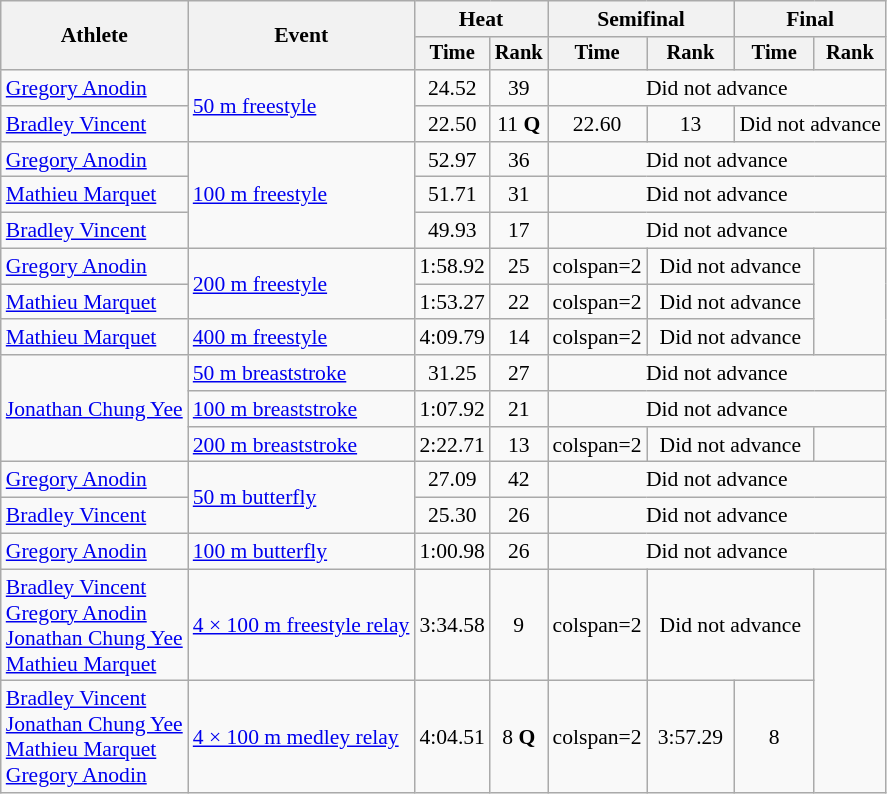<table class=wikitable style=font-size:90%>
<tr>
<th rowspan=2>Athlete</th>
<th rowspan=2>Event</th>
<th colspan=2>Heat</th>
<th colspan=2>Semifinal</th>
<th colspan=2>Final</th>
</tr>
<tr style=font-size:95%>
<th>Time</th>
<th>Rank</th>
<th>Time</th>
<th>Rank</th>
<th>Time</th>
<th>Rank</th>
</tr>
<tr align=center>
<td align=left><a href='#'>Gregory Anodin</a></td>
<td align=left rowspan=2><a href='#'>50 m freestyle</a></td>
<td>24.52</td>
<td>39</td>
<td colspan=4>Did not advance</td>
</tr>
<tr align=center>
<td align=left><a href='#'>Bradley Vincent</a></td>
<td>22.50</td>
<td>11 <strong>Q</strong></td>
<td>22.60</td>
<td>13</td>
<td colspan=2>Did not advance</td>
</tr>
<tr align=center>
<td align=left><a href='#'>Gregory Anodin</a></td>
<td align=left rowspan=3><a href='#'>100 m freestyle</a></td>
<td>52.97</td>
<td>36</td>
<td colspan=4>Did not advance</td>
</tr>
<tr align=center>
<td align=left><a href='#'>Mathieu Marquet</a></td>
<td>51.71</td>
<td>31</td>
<td colspan=4>Did not advance</td>
</tr>
<tr align=center>
<td align=left><a href='#'>Bradley Vincent</a></td>
<td>49.93</td>
<td>17</td>
<td colspan=4>Did not advance</td>
</tr>
<tr align=center>
<td align=left><a href='#'>Gregory Anodin</a></td>
<td align=left rowspan=2><a href='#'>200 m freestyle</a></td>
<td>1:58.92</td>
<td>25</td>
<td>colspan=2 </td>
<td colspan=2>Did not advance</td>
</tr>
<tr align=center>
<td align=left><a href='#'>Mathieu Marquet</a></td>
<td>1:53.27</td>
<td>22</td>
<td>colspan=2 </td>
<td colspan=2>Did not advance</td>
</tr>
<tr align=center>
<td align=left><a href='#'>Mathieu Marquet</a></td>
<td align=left><a href='#'>400 m freestyle</a></td>
<td>4:09.79</td>
<td>14</td>
<td>colspan=2 </td>
<td colspan=2>Did not advance</td>
</tr>
<tr align=center>
<td align=left rowspan=3><a href='#'>Jonathan Chung Yee</a></td>
<td align=left><a href='#'>50 m breaststroke</a></td>
<td>31.25</td>
<td>27</td>
<td colspan=4>Did not advance</td>
</tr>
<tr align=center>
<td align=left><a href='#'>100 m breaststroke</a></td>
<td>1:07.92</td>
<td>21</td>
<td colspan=4>Did not advance</td>
</tr>
<tr align=center>
<td align=left><a href='#'>200 m breaststroke</a></td>
<td>2:22.71</td>
<td>13</td>
<td>colspan=2 </td>
<td colspan=2>Did not advance</td>
</tr>
<tr align=center>
<td align=left><a href='#'>Gregory Anodin</a></td>
<td align=left rowspan=2><a href='#'>50 m butterfly</a></td>
<td>27.09</td>
<td>42</td>
<td colspan=4>Did not advance</td>
</tr>
<tr align=center>
<td align=left><a href='#'>Bradley Vincent</a></td>
<td>25.30</td>
<td>26</td>
<td colspan=4>Did not advance</td>
</tr>
<tr align=center>
<td align=left><a href='#'>Gregory Anodin</a></td>
<td align=left><a href='#'>100 m butterfly</a></td>
<td>1:00.98</td>
<td>26</td>
<td colspan=4>Did not advance</td>
</tr>
<tr align=center>
<td align=left><a href='#'>Bradley Vincent</a><br><a href='#'>Gregory Anodin</a><br><a href='#'>Jonathan Chung Yee</a><br><a href='#'>Mathieu Marquet</a></td>
<td align=left><a href='#'>4 × 100 m freestyle relay</a></td>
<td>3:34.58</td>
<td>9</td>
<td>colspan=2 </td>
<td colspan=2>Did not advance</td>
</tr>
<tr align=center>
<td align=left><a href='#'>Bradley Vincent</a><br><a href='#'>Jonathan Chung Yee</a><br><a href='#'>Mathieu Marquet</a><br><a href='#'>Gregory Anodin</a></td>
<td align=left><a href='#'>4 × 100 m medley relay</a></td>
<td>4:04.51</td>
<td>8 <strong>Q</strong></td>
<td>colspan=2 </td>
<td>3:57.29</td>
<td>8</td>
</tr>
</table>
